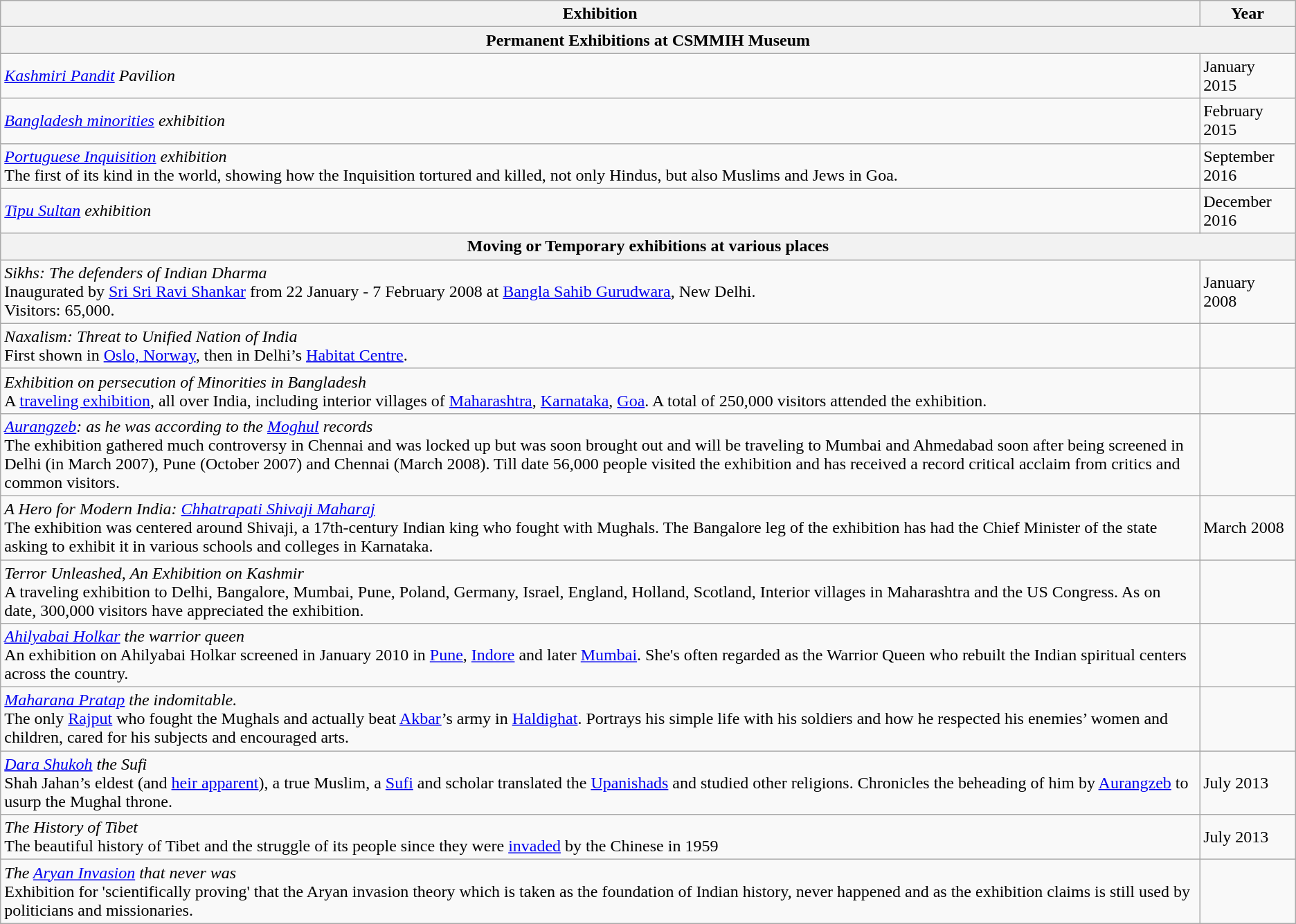<table class="wikitable">
<tr>
<th>Exhibition</th>
<th>Year</th>
</tr>
<tr>
<th colspan="3">Permanent Exhibitions at CSMMIH Museum</th>
</tr>
<tr>
<td><em><a href='#'>Kashmiri Pandit</a> Pavilion</em></td>
<td>January 2015</td>
</tr>
<tr>
<td><em><a href='#'>Bangladesh minorities</a> exhibition</em></td>
<td>February 2015</td>
</tr>
<tr>
<td><em><a href='#'>Portuguese Inquisition</a> exhibition</em><br>The first of its kind in the world, showing how the Inquisition tortured and killed, not only Hindus, but also Muslims and Jews in Goa.</td>
<td>September 2016</td>
</tr>
<tr>
<td><em><a href='#'>Tipu Sultan</a> exhibition</em></td>
<td>December 2016</td>
</tr>
<tr>
<th colspan="3">Moving or Temporary exhibitions at various places</th>
</tr>
<tr>
<td><em>Sikhs: The defenders of Indian Dharma</em><br>Inaugurated by <a href='#'>Sri Sri Ravi Shankar</a> from 22 January - 7 February 2008 at <a href='#'>Bangla Sahib Gurudwara</a>, New Delhi.<br>Visitors: 65,000.</td>
<td>January 2008</td>
</tr>
<tr>
<td><em>Naxalism: Threat to Unified Nation of India</em><br>First shown in <a href='#'>Oslo, Norway</a>, then in Delhi’s <a href='#'>Habitat Centre</a>.</td>
<td></td>
</tr>
<tr>
<td><em>Exhibition on persecution of Minorities in Bangladesh</em><br>A <a href='#'>traveling exhibition</a>, all over India, including interior villages of <a href='#'>Maharashtra</a>, <a href='#'>Karnataka</a>, <a href='#'>Goa</a>. A total of 250,000 visitors attended the exhibition.</td>
<td></td>
</tr>
<tr>
<td><em><a href='#'>Aurangzeb</a>: as he was according to the <a href='#'>Moghul</a> records</em><br>The exhibition gathered much controversy in Chennai and was locked up but was soon brought out and will be traveling to Mumbai and Ahmedabad soon after being screened in Delhi (in March 2007), Pune (October 2007) and Chennai (March 2008).  Till date 56,000 people visited the exhibition and has received a record critical acclaim from critics and common visitors.</td>
<td></td>
</tr>
<tr>
<td><em>A Hero for Modern India: <a href='#'>Chhatrapati Shivaji Maharaj</a></em><br>The exhibition was centered around Shivaji, a 17th-century Indian king who fought with Mughals. The Bangalore leg of the exhibition has had the Chief Minister of the state asking to exhibit it in various schools and colleges in Karnataka.</td>
<td>March 2008</td>
</tr>
<tr>
<td><em>Terror Unleashed, An Exhibition on Kashmir</em><br>A traveling exhibition to Delhi, Bangalore, Mumbai, Pune, Poland, Germany, Israel, England, Holland, Scotland, Interior villages in Maharashtra and the US Congress. As on date, 300,000 visitors have appreciated the exhibition.</td>
<td></td>
</tr>
<tr>
<td><em><a href='#'>Ahilyabai Holkar</a> the warrior queen</em><br>An exhibition on Ahilyabai Holkar screened in January 2010 in <a href='#'>Pune</a>, <a href='#'>Indore</a> and later <a href='#'>Mumbai</a>. She's often regarded as the Warrior Queen who rebuilt the Indian spiritual centers across the country.</td>
<td></td>
</tr>
<tr>
<td><em><a href='#'>Maharana Pratap</a> the indomitable.</em><br>The only <a href='#'>Rajput</a> who fought the Mughals and actually beat <a href='#'>Akbar</a>’s army in <a href='#'>Haldighat</a>. Portrays his simple life with his soldiers and how he respected his enemies’ women and children, cared for his subjects and encouraged arts.</td>
<td></td>
</tr>
<tr>
<td><em><a href='#'>Dara Shukoh</a> the Sufi</em><br>Shah Jahan’s eldest (and <a href='#'>heir apparent</a>), a true Muslim, a <a href='#'>Sufi</a> and scholar translated the <a href='#'>Upanishads</a> and studied other religions. Chronicles the beheading of him by <a href='#'>Aurangzeb</a> to usurp the Mughal throne.</td>
<td>July 2013</td>
</tr>
<tr>
<td><em>The History of Tibet</em><br>The beautiful history of Tibet and the struggle of its people since they were <a href='#'>invaded</a> by the Chinese in 1959</td>
<td>July 2013</td>
</tr>
<tr>
<td><em>The <a href='#'>Aryan Invasion</a> that never was</em><br>Exhibition for 'scientifically proving' that the Aryan invasion theory which is taken as the foundation of Indian history, never happened and as the exhibition claims is still used by politicians and missionaries.</td>
<td></td>
</tr>
</table>
